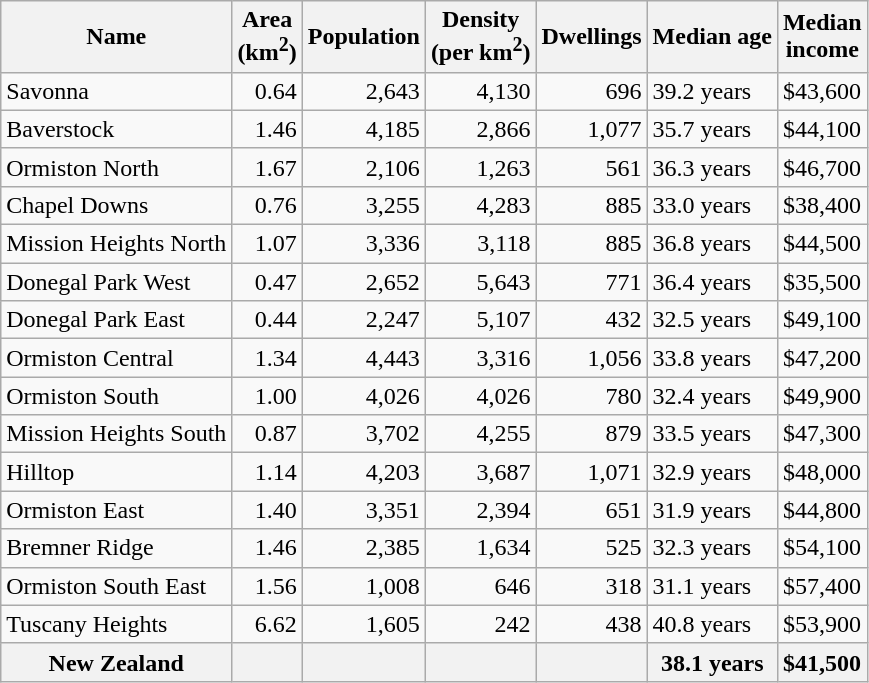<table class="wikitable sortable">
<tr>
<th>Name</th>
<th>Area<br>(km<sup>2</sup>)</th>
<th>Population</th>
<th>Density<br>(per km<sup>2</sup>)</th>
<th>Dwellings</th>
<th>Median age</th>
<th>Median<br>income</th>
</tr>
<tr>
<td>Savonna</td>
<td style="text-align:right;">0.64</td>
<td style="text-align:right;">2,643</td>
<td style="text-align:right;">4,130</td>
<td style="text-align:right;">696</td>
<td>39.2 years</td>
<td>$43,600</td>
</tr>
<tr>
<td>Baverstock</td>
<td style="text-align:right;">1.46</td>
<td style="text-align:right;">4,185</td>
<td style="text-align:right;">2,866</td>
<td style="text-align:right;">1,077</td>
<td>35.7 years</td>
<td>$44,100</td>
</tr>
<tr>
<td>Ormiston North</td>
<td style="text-align:right;">1.67</td>
<td style="text-align:right;">2,106</td>
<td style="text-align:right;">1,263</td>
<td style="text-align:right;">561</td>
<td>36.3 years</td>
<td>$46,700</td>
</tr>
<tr>
<td>Chapel Downs</td>
<td style="text-align:right;">0.76</td>
<td style="text-align:right;">3,255</td>
<td style="text-align:right;">4,283</td>
<td style="text-align:right;">885</td>
<td>33.0 years</td>
<td>$38,400</td>
</tr>
<tr>
<td>Mission Heights North</td>
<td style="text-align:right;">1.07</td>
<td style="text-align:right;">3,336</td>
<td style="text-align:right;">3,118</td>
<td style="text-align:right;">885</td>
<td>36.8 years</td>
<td>$44,500</td>
</tr>
<tr>
<td>Donegal Park West</td>
<td style="text-align:right;">0.47</td>
<td style="text-align:right;">2,652</td>
<td style="text-align:right;">5,643</td>
<td style="text-align:right;">771</td>
<td>36.4 years</td>
<td>$35,500</td>
</tr>
<tr>
<td>Donegal Park East</td>
<td style="text-align:right;">0.44</td>
<td style="text-align:right;">2,247</td>
<td style="text-align:right;">5,107</td>
<td style="text-align:right;">432</td>
<td>32.5 years</td>
<td>$49,100</td>
</tr>
<tr>
<td>Ormiston Central</td>
<td style="text-align:right;">1.34</td>
<td style="text-align:right;">4,443</td>
<td style="text-align:right;">3,316</td>
<td style="text-align:right;">1,056</td>
<td>33.8 years</td>
<td>$47,200</td>
</tr>
<tr>
<td>Ormiston South</td>
<td style="text-align:right;">1.00</td>
<td style="text-align:right;">4,026</td>
<td style="text-align:right;">4,026</td>
<td style="text-align:right;">780</td>
<td>32.4 years</td>
<td>$49,900</td>
</tr>
<tr>
<td>Mission Heights South</td>
<td style="text-align:right;">0.87</td>
<td style="text-align:right;">3,702</td>
<td style="text-align:right;">4,255</td>
<td style="text-align:right;">879</td>
<td>33.5 years</td>
<td>$47,300</td>
</tr>
<tr>
<td>Hilltop</td>
<td style="text-align:right;">1.14</td>
<td style="text-align:right;">4,203</td>
<td style="text-align:right;">3,687</td>
<td style="text-align:right;">1,071</td>
<td>32.9 years</td>
<td>$48,000</td>
</tr>
<tr>
<td>Ormiston East</td>
<td style="text-align:right;">1.40</td>
<td style="text-align:right;">3,351</td>
<td style="text-align:right;">2,394</td>
<td style="text-align:right;">651</td>
<td>31.9 years</td>
<td>$44,800</td>
</tr>
<tr>
<td>Bremner Ridge</td>
<td style="text-align:right;">1.46</td>
<td style="text-align:right;">2,385</td>
<td style="text-align:right;">1,634</td>
<td style="text-align:right;">525</td>
<td>32.3 years</td>
<td>$54,100</td>
</tr>
<tr>
<td>Ormiston South East</td>
<td style="text-align:right;">1.56</td>
<td style="text-align:right;">1,008</td>
<td style="text-align:right;">646</td>
<td style="text-align:right;">318</td>
<td>31.1 years</td>
<td>$57,400</td>
</tr>
<tr>
<td>Tuscany Heights</td>
<td style="text-align:right;">6.62</td>
<td style="text-align:right;">1,605</td>
<td style="text-align:right;">242</td>
<td style="text-align:right;">438</td>
<td>40.8 years</td>
<td>$53,900</td>
</tr>
<tr>
<th>New Zealand</th>
<th></th>
<th></th>
<th></th>
<th></th>
<th>38.1 years</th>
<th style="text-align:left;">$41,500</th>
</tr>
</table>
